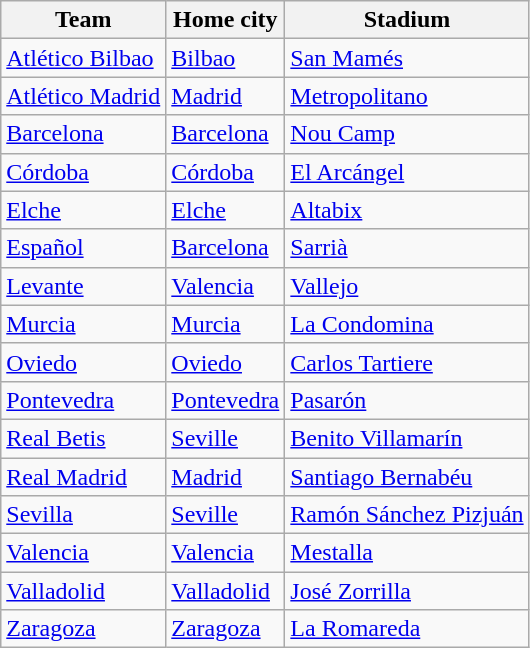<table class="wikitable sortable" style="text-align: left;">
<tr>
<th>Team</th>
<th>Home city</th>
<th>Stadium</th>
</tr>
<tr>
<td><a href='#'>Atlético Bilbao</a></td>
<td><a href='#'>Bilbao</a></td>
<td><a href='#'>San Mamés</a></td>
</tr>
<tr>
<td><a href='#'>Atlético Madrid</a></td>
<td><a href='#'>Madrid</a></td>
<td><a href='#'>Metropolitano</a></td>
</tr>
<tr>
<td><a href='#'>Barcelona</a></td>
<td><a href='#'>Barcelona</a></td>
<td><a href='#'>Nou Camp</a></td>
</tr>
<tr>
<td><a href='#'>Córdoba</a></td>
<td><a href='#'>Córdoba</a></td>
<td><a href='#'>El Arcángel</a></td>
</tr>
<tr>
<td><a href='#'>Elche</a></td>
<td><a href='#'>Elche</a></td>
<td><a href='#'>Altabix</a></td>
</tr>
<tr>
<td><a href='#'>Español</a></td>
<td><a href='#'>Barcelona</a></td>
<td><a href='#'>Sarrià</a></td>
</tr>
<tr>
<td><a href='#'>Levante</a></td>
<td><a href='#'>Valencia</a></td>
<td><a href='#'>Vallejo</a></td>
</tr>
<tr>
<td><a href='#'>Murcia</a></td>
<td><a href='#'>Murcia</a></td>
<td><a href='#'>La Condomina</a></td>
</tr>
<tr>
<td><a href='#'>Oviedo</a></td>
<td><a href='#'>Oviedo</a></td>
<td><a href='#'>Carlos Tartiere</a></td>
</tr>
<tr>
<td><a href='#'>Pontevedra</a></td>
<td><a href='#'>Pontevedra</a></td>
<td><a href='#'>Pasarón</a></td>
</tr>
<tr>
<td><a href='#'>Real Betis</a></td>
<td><a href='#'>Seville</a></td>
<td><a href='#'>Benito Villamarín</a></td>
</tr>
<tr>
<td><a href='#'>Real Madrid</a></td>
<td><a href='#'>Madrid</a></td>
<td><a href='#'>Santiago Bernabéu</a></td>
</tr>
<tr>
<td><a href='#'>Sevilla</a></td>
<td><a href='#'>Seville</a></td>
<td><a href='#'>Ramón Sánchez Pizjuán</a></td>
</tr>
<tr>
<td><a href='#'>Valencia</a></td>
<td><a href='#'>Valencia</a></td>
<td><a href='#'>Mestalla</a></td>
</tr>
<tr>
<td><a href='#'>Valladolid</a></td>
<td><a href='#'>Valladolid</a></td>
<td><a href='#'>José Zorrilla</a></td>
</tr>
<tr>
<td><a href='#'>Zaragoza</a></td>
<td><a href='#'>Zaragoza</a></td>
<td><a href='#'>La Romareda</a></td>
</tr>
</table>
